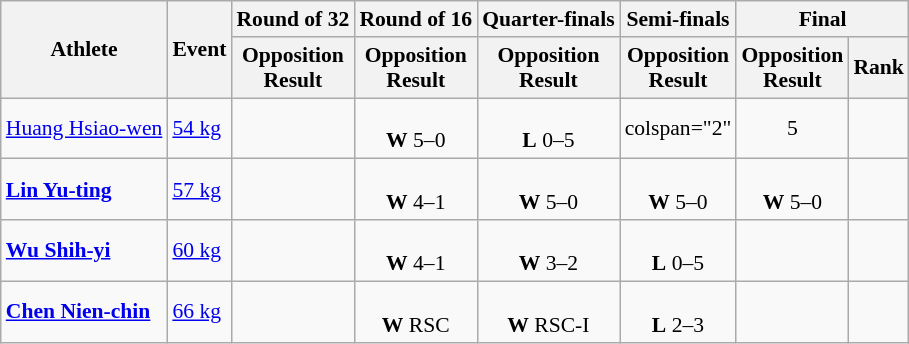<table class="wikitable" style="font-size:90%; text-align:center">
<tr>
<th rowspan="2">Athlete</th>
<th rowspan="2">Event</th>
<th>Round of 32</th>
<th>Round of 16</th>
<th>Quarter-finals</th>
<th>Semi-finals</th>
<th colspan="2">Final</th>
</tr>
<tr>
<th>Opposition<br>Result</th>
<th>Opposition<br>Result</th>
<th>Opposition<br>Result</th>
<th>Opposition<br>Result</th>
<th>Opposition<br>Result</th>
<th>Rank</th>
</tr>
<tr>
<td align="left"><a href='#'>Huang Hsiao-wen</a></td>
<td align="left"><a href='#'>54 kg</a></td>
<td></td>
<td><br><strong>W</strong> 5–0</td>
<td><br><strong>L</strong> 0–5</td>
<td>colspan="2" </td>
<td>5</td>
</tr>
<tr>
<td align="left"><strong><a href='#'>Lin Yu-ting</a></strong></td>
<td align="left"><a href='#'>57 kg</a></td>
<td></td>
<td><br><strong>W</strong> 4–1</td>
<td><br><strong>W</strong> 5–0</td>
<td><br><strong>W</strong> 5–0</td>
<td><br><strong>W</strong> 5–0</td>
<td></td>
</tr>
<tr>
<td align="left"><strong><a href='#'>Wu Shih-yi</a></strong></td>
<td align="left"><a href='#'>60 kg</a></td>
<td></td>
<td><br><strong>W</strong> 4–1</td>
<td><br><strong>W</strong> 3–2</td>
<td><br><strong>L</strong> 0–5</td>
<td></td>
<td></td>
</tr>
<tr>
<td align="left"><strong><a href='#'>Chen Nien-chin</a></strong></td>
<td align="left"><a href='#'>66 kg</a></td>
<td></td>
<td><br><strong>W</strong> RSC</td>
<td><br><strong>W</strong> RSC-I</td>
<td><br><strong>L</strong> 2–3</td>
<td></td>
<td></td>
</tr>
</table>
